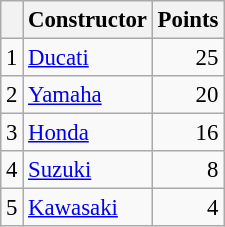<table class="wikitable" style="font-size: 95%;">
<tr>
<th></th>
<th>Constructor</th>
<th>Points</th>
</tr>
<tr>
<td align=center>1</td>
<td> <a href='#'>Ducati</a></td>
<td align=right>25</td>
</tr>
<tr>
<td align=center>2</td>
<td> <a href='#'>Yamaha</a></td>
<td align=right>20</td>
</tr>
<tr>
<td align=center>3</td>
<td> <a href='#'>Honda</a></td>
<td align=right>16</td>
</tr>
<tr>
<td align=center>4</td>
<td> <a href='#'>Suzuki</a></td>
<td align=right>8</td>
</tr>
<tr>
<td align=center>5</td>
<td> <a href='#'>Kawasaki</a></td>
<td align=right>4</td>
</tr>
</table>
